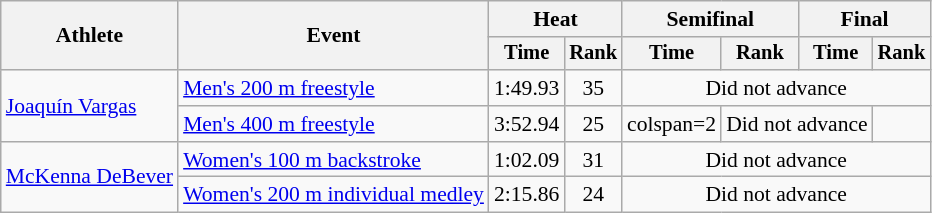<table class=wikitable style="font-size:90%">
<tr>
<th rowspan="2">Athlete</th>
<th rowspan="2">Event</th>
<th colspan="2">Heat</th>
<th colspan="2">Semifinal</th>
<th colspan="2">Final</th>
</tr>
<tr style="font-size:95%">
<th>Time</th>
<th>Rank</th>
<th>Time</th>
<th>Rank</th>
<th>Time</th>
<th>Rank</th>
</tr>
<tr align=center>
<td align=left rowspan=2><a href='#'>Joaquín Vargas</a></td>
<td align=left><a href='#'>Men's 200 m freestyle</a></td>
<td>1:49.93</td>
<td>35</td>
<td colspan=4>Did not advance</td>
</tr>
<tr align=center>
<td align=left><a href='#'>Men's 400 m freestyle</a></td>
<td>3:52.94</td>
<td>25</td>
<td>colspan=2 </td>
<td colspan=2>Did not advance</td>
</tr>
<tr align=center>
<td align=left rowspan=2><a href='#'>McKenna DeBever</a></td>
<td align=left><a href='#'>Women's 100 m backstroke</a></td>
<td>1:02.09</td>
<td>31</td>
<td colspan=4>Did not advance</td>
</tr>
<tr align=center>
<td align=left><a href='#'>Women's 200 m individual medley</a></td>
<td>2:15.86</td>
<td>24</td>
<td colspan=4>Did not advance</td>
</tr>
</table>
